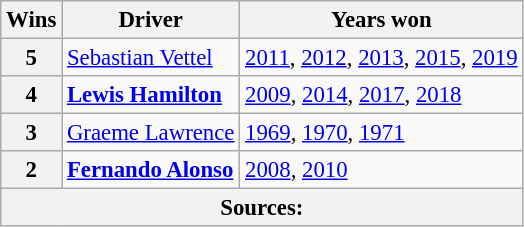<table class="wikitable" style="font-size: 95%">
<tr>
<th>Wins</th>
<th>Driver</th>
<th>Years won</th>
</tr>
<tr>
<th rowspan=1>5</th>
<td> <a href='#'>Sebastian Vettel</a></td>
<td><a href='#'>2011</a>, <a href='#'>2012</a>, <a href='#'>2013</a>, <a href='#'>2015</a>, <a href='#'>2019</a></td>
</tr>
<tr>
<th rowspan=1>4</th>
<td> <strong><a href='#'>Lewis Hamilton</a></strong></td>
<td><a href='#'>2009</a>, <a href='#'>2014</a>, <a href='#'>2017</a>, <a href='#'>2018</a></td>
</tr>
<tr>
<th rowspan=1>3</th>
<td> <a href='#'>Graeme Lawrence</a></td>
<td><span><a href='#'>1969</a>, <a href='#'>1970</a>, <a href='#'>1971</a></span></td>
</tr>
<tr>
<th rowspan=1>2</th>
<td> <strong><a href='#'>Fernando Alonso</a></strong></td>
<td><a href='#'>2008</a>, <a href='#'>2010</a></td>
</tr>
<tr>
<th colspan=3>Sources:</th>
</tr>
</table>
